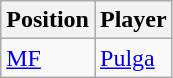<table class="wikitable sortable">
<tr>
<th>Position</th>
<th>Player</th>
</tr>
<tr>
<td><a href='#'>MF</a></td>
<td> <a href='#'>Pulga</a></td>
</tr>
</table>
